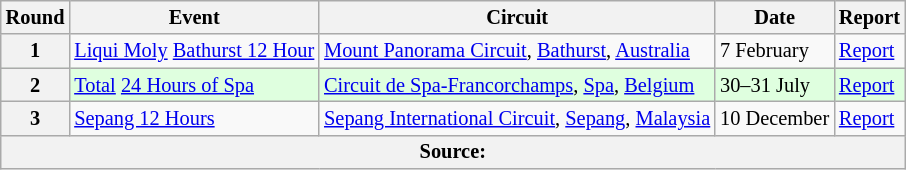<table class="wikitable" style="font-size: 85%;">
<tr>
<th>Round</th>
<th>Event</th>
<th>Circuit</th>
<th>Date</th>
<th>Report</th>
</tr>
<tr>
<th>1</th>
<td><a href='#'>Liqui Moly</a> <a href='#'>Bathurst 12 Hour</a></td>
<td> <a href='#'>Mount Panorama Circuit</a>, <a href='#'>Bathurst</a>, <a href='#'>Australia</a></td>
<td>7 February</td>
<td><a href='#'>Report</a></td>
</tr>
<tr bgcolor=#DFFFDF>
<th>2</th>
<td><a href='#'>Total</a> <a href='#'>24 Hours of Spa</a></td>
<td> <a href='#'>Circuit de Spa-Francorchamps</a>, <a href='#'>Spa</a>, <a href='#'>Belgium</a></td>
<td>30–31 July</td>
<td><a href='#'>Report</a></td>
</tr>
<tr>
<th>3</th>
<td><a href='#'>Sepang 12 Hours</a></td>
<td> <a href='#'>Sepang International Circuit</a>, <a href='#'>Sepang</a>, <a href='#'>Malaysia</a></td>
<td>10 December</td>
<td><a href='#'>Report</a></td>
</tr>
<tr>
<th colspan=5>Source:</th>
</tr>
</table>
